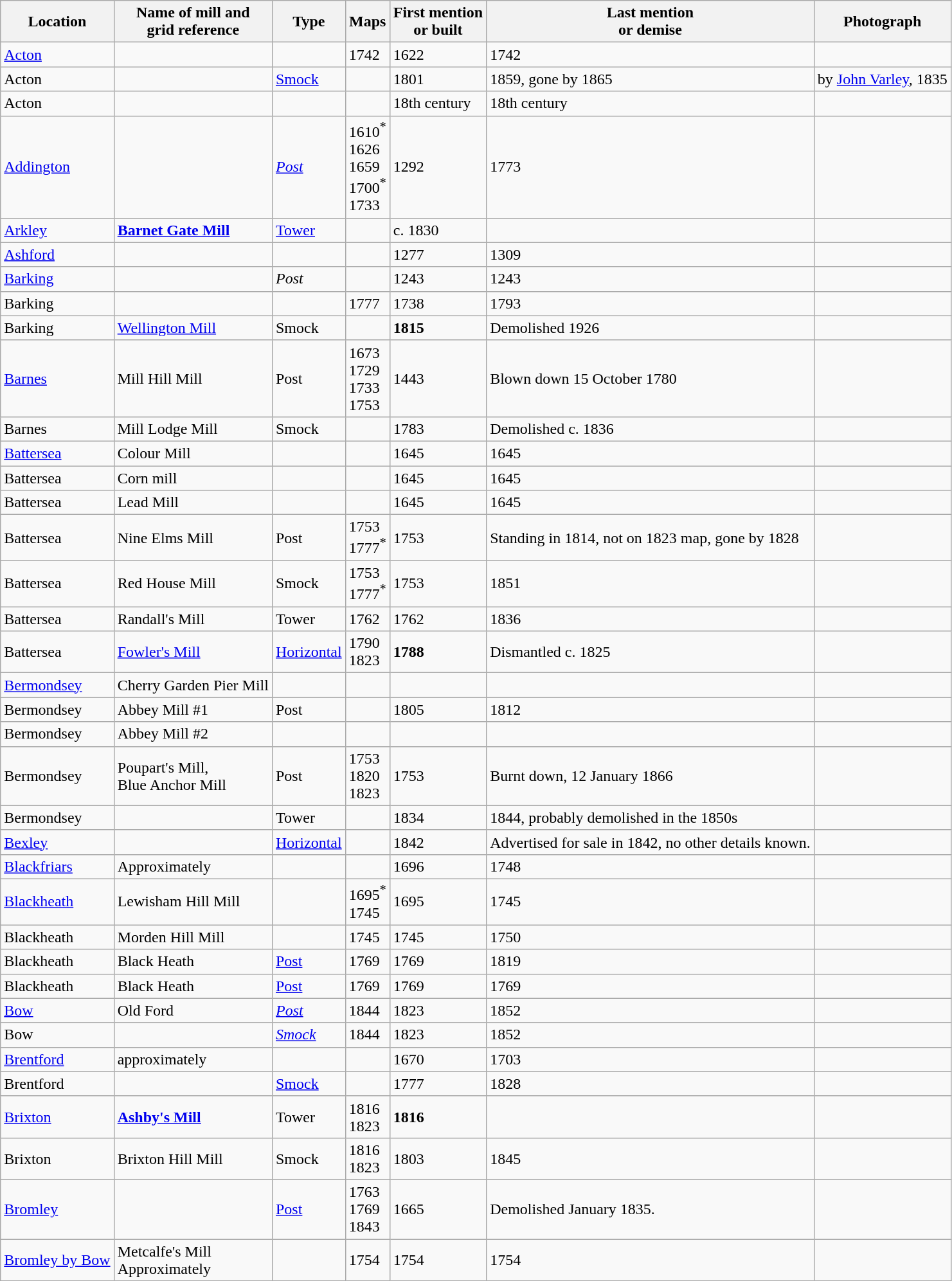<table class="wikitable">
<tr>
<th>Location</th>
<th>Name of mill and<br>grid reference</th>
<th>Type</th>
<th>Maps</th>
<th>First mention<br>or built</th>
<th>Last mention<br> or demise</th>
<th>Photograph</th>
</tr>
<tr>
<td><a href='#'>Acton</a></td>
<td></td>
<td></td>
<td>1742</td>
<td>1622</td>
<td>1742</td>
<td></td>
</tr>
<tr>
<td>Acton</td>
<td></td>
<td><a href='#'>Smock</a></td>
<td></td>
<td>1801</td>
<td>1859, gone by 1865</td>
<td> by <a href='#'>John Varley</a>, 1835</td>
</tr>
<tr>
<td>Acton</td>
<td></td>
<td></td>
<td></td>
<td>18th century</td>
<td>18th century</td>
<td></td>
</tr>
<tr>
<td><a href='#'>Addington</a></td>
<td></td>
<td><em><a href='#'>Post</a></em></td>
<td>1610<sup>*</sup><br>1626<br>1659<br>1700<sup>*</sup><br>1733</td>
<td>1292</td>
<td>1773</td>
<td></td>
</tr>
<tr>
<td><a href='#'>Arkley</a></td>
<td><strong><a href='#'>Barnet Gate Mill</a></strong><br></td>
<td><a href='#'>Tower</a></td>
<td></td>
<td>c. 1830</td>
<td></td>
<td></td>
</tr>
<tr>
<td><a href='#'>Ashford</a></td>
<td></td>
<td></td>
<td></td>
<td>1277</td>
<td>1309</td>
<td></td>
</tr>
<tr>
<td><a href='#'>Barking</a></td>
<td></td>
<td><em>Post</em></td>
<td></td>
<td>1243</td>
<td>1243</td>
<td></td>
</tr>
<tr>
<td>Barking</td>
<td></td>
<td></td>
<td>1777</td>
<td>1738</td>
<td>1793</td>
<td></td>
</tr>
<tr>
<td>Barking</td>
<td><a href='#'>Wellington Mill</a><br></td>
<td>Smock</td>
<td></td>
<td><strong>1815</strong></td>
<td>Demolished 1926</td>
<td></td>
</tr>
<tr>
<td><a href='#'>Barnes</a></td>
<td>Mill Hill Mill</td>
<td>Post</td>
<td>1673<br>1729<br>1733<br>1753</td>
<td>1443</td>
<td>Blown down 15 October 1780</td>
<td></td>
</tr>
<tr>
<td>Barnes</td>
<td>Mill Lodge Mill</td>
<td>Smock</td>
<td></td>
<td>1783</td>
<td>Demolished c. 1836</td>
<td></td>
</tr>
<tr>
<td><a href='#'>Battersea</a></td>
<td>Colour Mill</td>
<td></td>
<td></td>
<td>1645</td>
<td>1645</td>
<td></td>
</tr>
<tr>
<td>Battersea</td>
<td>Corn mill</td>
<td></td>
<td></td>
<td>1645</td>
<td>1645</td>
<td></td>
</tr>
<tr>
<td>Battersea</td>
<td>Lead Mill</td>
<td></td>
<td></td>
<td>1645</td>
<td>1645</td>
<td></td>
</tr>
<tr>
<td>Battersea</td>
<td>Nine Elms Mill</td>
<td>Post</td>
<td>1753<br>1777<sup>*</sup></td>
<td>1753</td>
<td>Standing in 1814, not on 1823 map, gone by 1828</td>
<td></td>
</tr>
<tr>
<td>Battersea</td>
<td>Red House Mill</td>
<td>Smock</td>
<td>1753<br>1777<sup>*</sup></td>
<td>1753</td>
<td>1851</td>
<td></td>
</tr>
<tr>
<td>Battersea</td>
<td>Randall's Mill</td>
<td>Tower</td>
<td>1762</td>
<td>1762</td>
<td>1836</td>
<td></td>
</tr>
<tr>
<td>Battersea</td>
<td><a href='#'>Fowler's Mill</a><br></td>
<td><a href='#'>Horizontal</a></td>
<td>1790<br>1823</td>
<td><strong>1788</strong></td>
<td>Dismantled c. 1825</td>
<td></td>
</tr>
<tr>
<td><a href='#'>Bermondsey</a></td>
<td>Cherry Garden Pier Mill</td>
<td></td>
<td></td>
<td></td>
<td></td>
<td></td>
</tr>
<tr>
<td>Bermondsey</td>
<td>Abbey Mill #1</td>
<td>Post</td>
<td></td>
<td>1805</td>
<td>1812</td>
<td></td>
</tr>
<tr>
<td>Bermondsey</td>
<td>Abbey Mill #2</td>
<td></td>
<td></td>
<td></td>
<td></td>
<td></td>
</tr>
<tr>
<td>Bermondsey</td>
<td>Poupart's Mill,<br>Blue Anchor Mill</td>
<td>Post</td>
<td>1753<br>1820<br>1823</td>
<td>1753</td>
<td>Burnt down, 12 January 1866</td>
<td></td>
</tr>
<tr>
<td>Bermondsey</td>
<td></td>
<td>Tower</td>
<td></td>
<td>1834</td>
<td>1844, probably demolished in the 1850s</td>
<td></td>
</tr>
<tr>
<td><a href='#'>Bexley</a></td>
<td></td>
<td><a href='#'>Horizontal</a></td>
<td></td>
<td>1842</td>
<td>Advertised for sale in 1842, no other details known.</td>
<td></td>
</tr>
<tr>
<td><a href='#'>Blackfriars</a></td>
<td>Approximately<br></td>
<td></td>
<td></td>
<td>1696</td>
<td>1748</td>
<td></td>
</tr>
<tr>
<td><a href='#'>Blackheath</a></td>
<td>Lewisham Hill Mill</td>
<td></td>
<td>1695<sup>*</sup><br>1745</td>
<td>1695</td>
<td>1745</td>
<td></td>
</tr>
<tr>
<td>Blackheath</td>
<td>Morden Hill Mill</td>
<td></td>
<td>1745</td>
<td>1745</td>
<td>1750</td>
<td></td>
</tr>
<tr>
<td>Blackheath</td>
<td>Black Heath</td>
<td><a href='#'>Post</a></td>
<td>1769</td>
<td>1769</td>
<td>1819</td>
<td></td>
</tr>
<tr>
<td>Blackheath</td>
<td>Black Heath</td>
<td><a href='#'>Post</a></td>
<td>1769</td>
<td>1769</td>
<td>1769</td>
<td></td>
</tr>
<tr>
<td><a href='#'>Bow</a></td>
<td>Old Ford<br></td>
<td><em><a href='#'>Post</a></em></td>
<td>1844</td>
<td>1823</td>
<td>1852</td>
<td></td>
</tr>
<tr>
<td>Bow</td>
<td></td>
<td><em><a href='#'>Smock</a></em></td>
<td>1844</td>
<td>1823</td>
<td>1852</td>
<td></td>
</tr>
<tr>
<td><a href='#'>Brentford</a></td>
<td>approximately<br></td>
<td></td>
<td></td>
<td>1670</td>
<td>1703</td>
<td></td>
</tr>
<tr>
<td>Brentford</td>
<td></td>
<td><a href='#'>Smock</a></td>
<td></td>
<td>1777</td>
<td>1828</td>
<td></td>
</tr>
<tr>
<td><a href='#'>Brixton</a></td>
<td><strong><a href='#'>Ashby's Mill</a></strong><br></td>
<td>Tower</td>
<td>1816<br>1823</td>
<td><strong>1816</strong></td>
<td></td>
<td></td>
</tr>
<tr>
<td>Brixton</td>
<td>Brixton Hill Mill</td>
<td>Smock</td>
<td>1816<br>1823</td>
<td>1803</td>
<td>1845</td>
<td></td>
</tr>
<tr>
<td><a href='#'>Bromley</a></td>
<td></td>
<td><a href='#'>Post</a></td>
<td>1763<br>1769<br>1843</td>
<td>1665</td>
<td>Demolished January 1835.</td>
<td></td>
</tr>
<tr>
<td><a href='#'>Bromley by Bow</a></td>
<td>Metcalfe's Mill<br>Approximately<br></td>
<td></td>
<td>1754</td>
<td>1754</td>
<td>1754</td>
<td></td>
</tr>
</table>
